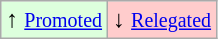<table class="wikitable" align="center">
<tr>
<td bgcolor="#ddffdd">↑ <small><a href='#'>Promoted</a></small></td>
<td bgcolor="#ffcccc">↓ <small><a href='#'>Relegated</a></small></td>
</tr>
</table>
